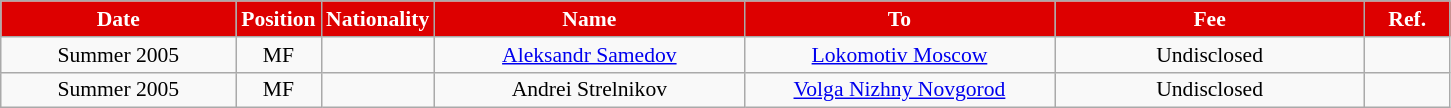<table class="wikitable"  style="text-align:center; font-size:90%; ">
<tr>
<th style="background:#DD0000; color:white; width:150px;">Date</th>
<th style="background:#DD0000; color:white; width:50px;">Position</th>
<th style="background:#DD0000; color:white; width:50px;">Nationality</th>
<th style="background:#DD0000; color:white; width:200px;">Name</th>
<th style="background:#DD0000; color:white; width:200px;">To</th>
<th style="background:#DD0000; color:white; width:200px;">Fee</th>
<th style="background:#DD0000; color:white; width:50px;">Ref.</th>
</tr>
<tr>
<td>Summer 2005</td>
<td>MF</td>
<td></td>
<td><a href='#'>Aleksandr Samedov</a></td>
<td><a href='#'>Lokomotiv Moscow</a></td>
<td>Undisclosed</td>
<td></td>
</tr>
<tr>
<td>Summer 2005</td>
<td>MF</td>
<td></td>
<td>Andrei Strelnikov</td>
<td><a href='#'>Volga Nizhny Novgorod</a></td>
<td>Undisclosed</td>
<td></td>
</tr>
</table>
